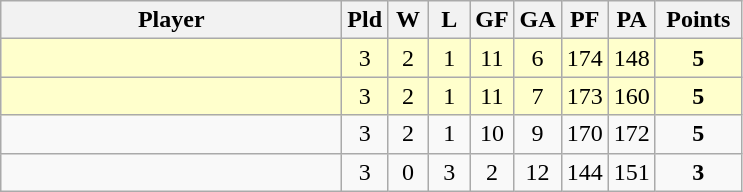<table class=wikitable style="text-align:center">
<tr>
<th width=220>Player</th>
<th width=20>Pld</th>
<th width=20>W</th>
<th width=20>L</th>
<th width=20>GF</th>
<th width=20>GA</th>
<th width=20>PF</th>
<th width=20>PA</th>
<th width=50>Points</th>
</tr>
<tr bgcolor=#ffffcc>
<td align=left></td>
<td>3</td>
<td>2</td>
<td>1</td>
<td>11</td>
<td>6</td>
<td>174</td>
<td>148</td>
<td><strong>5</strong></td>
</tr>
<tr bgcolor=#ffffcc>
<td align=left></td>
<td>3</td>
<td>2</td>
<td>1</td>
<td>11</td>
<td>7</td>
<td>173</td>
<td>160</td>
<td><strong>5</strong></td>
</tr>
<tr>
<td align=left></td>
<td>3</td>
<td>2</td>
<td>1</td>
<td>10</td>
<td>9</td>
<td>170</td>
<td>172</td>
<td><strong>5</strong></td>
</tr>
<tr>
<td align=left></td>
<td>3</td>
<td>0</td>
<td>3</td>
<td>2</td>
<td>12</td>
<td>144</td>
<td>151</td>
<td><strong>3</strong></td>
</tr>
</table>
